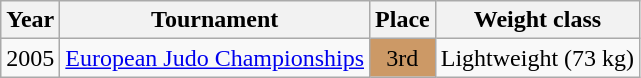<table class=wikitable>
<tr>
<th>Year</th>
<th>Tournament</th>
<th>Place</th>
<th>Weight class</th>
</tr>
<tr>
<td>2005</td>
<td><a href='#'>European Judo Championships</a></td>
<td bgcolor="cc9966" align="center">3rd</td>
<td>Lightweight (73 kg)</td>
</tr>
</table>
